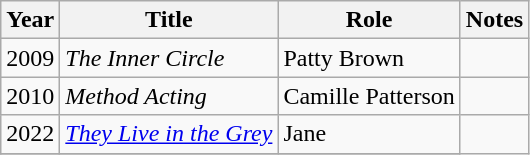<table class="wikitable sortable">
<tr>
<th>Year</th>
<th>Title</th>
<th>Role</th>
<th class="unsortable">Notes</th>
</tr>
<tr>
<td>2009</td>
<td><em>The Inner Circle</em></td>
<td>Patty Brown</td>
<td></td>
</tr>
<tr>
<td>2010</td>
<td><em>Method Acting</em></td>
<td>Camille Patterson</td>
<td></td>
</tr>
<tr>
<td>2022</td>
<td><em><a href='#'>They Live in the Grey</a></em></td>
<td>Jane</td>
</tr>
<tr>
</tr>
</table>
